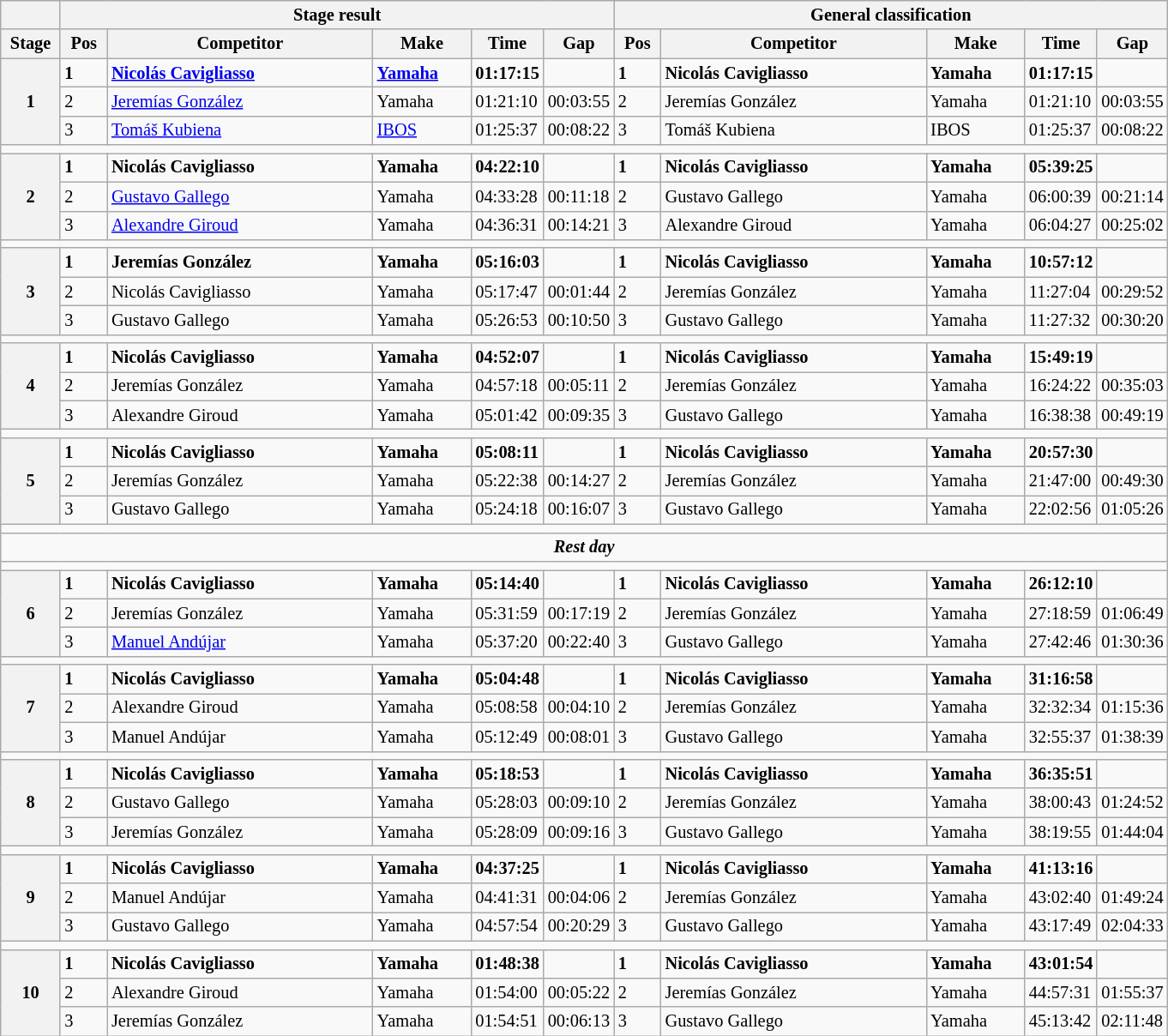<table class="wikitable" style="font-size:85%;">
<tr>
<th></th>
<th colspan=5>Stage result</th>
<th colspan=5>General classification</th>
</tr>
<tr>
<th width="40px">Stage</th>
<th width="30px">Pos</th>
<th width="200px">Competitor</th>
<th width="70px">Make</th>
<th width="40px">Time</th>
<th width="40px">Gap</th>
<th width="30px">Pos</th>
<th width="200px">Competitor</th>
<th width="70px">Make</th>
<th width="40px">Time</th>
<th width="40px">Gap</th>
</tr>
<tr>
<th rowspan=3>1</th>
<td><strong>1</strong></td>
<td><strong> <a href='#'>Nicolás Cavigliasso</a></strong></td>
<td><strong><a href='#'>Yamaha</a></strong></td>
<td><strong>01:17:15</strong></td>
<td></td>
<td><strong>1</strong></td>
<td><strong> Nicolás Cavigliasso</strong></td>
<td><strong>Yamaha</strong></td>
<td><strong>01:17:15</strong></td>
<td></td>
</tr>
<tr>
<td>2</td>
<td> <a href='#'>Jeremías González</a></td>
<td>Yamaha</td>
<td>01:21:10</td>
<td>00:03:55</td>
<td>2</td>
<td> Jeremías González</td>
<td>Yamaha</td>
<td>01:21:10</td>
<td>00:03:55</td>
</tr>
<tr>
<td>3</td>
<td> <a href='#'>Tomáš Kubiena</a></td>
<td><a href='#'>IBOS</a></td>
<td>01:25:37</td>
<td>00:08:22</td>
<td>3</td>
<td> Tomáš Kubiena</td>
<td>IBOS</td>
<td>01:25:37</td>
<td>00:08:22</td>
</tr>
<tr>
<td colspan=11></td>
</tr>
<tr>
<th rowspan=3>2</th>
<td><strong>1</strong></td>
<td><strong> Nicolás Cavigliasso</strong></td>
<td><strong>Yamaha</strong></td>
<td><strong>04:22:10</strong></td>
<td></td>
<td><strong>1</strong></td>
<td><strong> Nicolás Cavigliasso</strong></td>
<td><strong>Yamaha</strong></td>
<td><strong>05:39:25</strong></td>
<td></td>
</tr>
<tr>
<td>2</td>
<td> <a href='#'>Gustavo Gallego</a></td>
<td>Yamaha</td>
<td>04:33:28</td>
<td>00:11:18</td>
<td>2</td>
<td> Gustavo Gallego</td>
<td>Yamaha</td>
<td>06:00:39</td>
<td>00:21:14</td>
</tr>
<tr>
<td>3</td>
<td> <a href='#'>Alexandre Giroud</a></td>
<td>Yamaha</td>
<td>04:36:31</td>
<td>00:14:21</td>
<td>3</td>
<td> Alexandre Giroud</td>
<td>Yamaha</td>
<td>06:04:27</td>
<td>00:25:02</td>
</tr>
<tr>
<td colspan=11></td>
</tr>
<tr>
<th rowspan=3>3</th>
<td><strong>1</strong></td>
<td><strong> Jeremías González</strong></td>
<td><strong>Yamaha</strong></td>
<td><strong>05:16:03</strong></td>
<td></td>
<td><strong>1</strong></td>
<td><strong> Nicolás Cavigliasso</strong></td>
<td><strong>Yamaha</strong></td>
<td><strong>10:57:12</strong></td>
<td></td>
</tr>
<tr>
<td>2</td>
<td> Nicolás Cavigliasso</td>
<td>Yamaha</td>
<td>05:17:47</td>
<td>00:01:44</td>
<td>2</td>
<td> Jeremías González</td>
<td>Yamaha</td>
<td>11:27:04</td>
<td>00:29:52</td>
</tr>
<tr>
<td>3</td>
<td> Gustavo Gallego</td>
<td>Yamaha</td>
<td>05:26:53</td>
<td>00:10:50</td>
<td>3</td>
<td> Gustavo Gallego</td>
<td>Yamaha</td>
<td>11:27:32</td>
<td>00:30:20</td>
</tr>
<tr>
<td colspan=11></td>
</tr>
<tr>
<th rowspan=3>4</th>
<td><strong>1</strong></td>
<td><strong> Nicolás Cavigliasso</strong></td>
<td><strong>Yamaha</strong></td>
<td><strong>04:52:07</strong></td>
<td></td>
<td><strong>1</strong></td>
<td><strong> Nicolás Cavigliasso</strong></td>
<td><strong>Yamaha</strong></td>
<td><strong>15:49:19</strong></td>
<td></td>
</tr>
<tr>
<td>2</td>
<td> Jeremías González</td>
<td>Yamaha</td>
<td>04:57:18</td>
<td>00:05:11</td>
<td>2</td>
<td> Jeremías González</td>
<td>Yamaha</td>
<td>16:24:22</td>
<td>00:35:03</td>
</tr>
<tr>
<td>3</td>
<td> Alexandre Giroud</td>
<td>Yamaha</td>
<td>05:01:42</td>
<td>00:09:35</td>
<td>3</td>
<td> Gustavo Gallego</td>
<td>Yamaha</td>
<td>16:38:38</td>
<td>00:49:19</td>
</tr>
<tr>
<td colspan=11></td>
</tr>
<tr>
<th rowspan=3>5</th>
<td><strong>1</strong></td>
<td><strong> Nicolás Cavigliasso</strong></td>
<td><strong>Yamaha</strong></td>
<td><strong>05:08:11</strong></td>
<td></td>
<td><strong>1</strong></td>
<td><strong> Nicolás Cavigliasso</strong></td>
<td><strong>Yamaha</strong></td>
<td><strong>20:57:30</strong></td>
<td></td>
</tr>
<tr>
<td>2</td>
<td> Jeremías González</td>
<td>Yamaha</td>
<td>05:22:38</td>
<td>00:14:27</td>
<td>2</td>
<td> Jeremías González</td>
<td>Yamaha</td>
<td>21:47:00</td>
<td>00:49:30</td>
</tr>
<tr>
<td>3</td>
<td> Gustavo Gallego</td>
<td>Yamaha</td>
<td>05:24:18</td>
<td>00:16:07</td>
<td>3</td>
<td> Gustavo Gallego</td>
<td>Yamaha</td>
<td>22:02:56</td>
<td>01:05:26</td>
</tr>
<tr>
<td colspan=11></td>
</tr>
<tr>
<td colspan=11 style="text-align:center;"><strong><em>Rest day</em></strong></td>
</tr>
<tr>
<td colspan=11></td>
</tr>
<tr>
<th rowspan=3>6</th>
<td><strong>1</strong></td>
<td><strong> Nicolás Cavigliasso</strong></td>
<td><strong>Yamaha</strong></td>
<td><strong>05:14:40</strong></td>
<td></td>
<td><strong>1</strong></td>
<td><strong> Nicolás Cavigliasso</strong></td>
<td><strong>Yamaha</strong></td>
<td><strong>26:12:10</strong></td>
<td></td>
</tr>
<tr>
<td>2</td>
<td> Jeremías González</td>
<td>Yamaha</td>
<td>05:31:59</td>
<td>00:17:19</td>
<td>2</td>
<td> Jeremías González</td>
<td>Yamaha</td>
<td>27:18:59</td>
<td>01:06:49</td>
</tr>
<tr>
<td>3</td>
<td> <a href='#'>Manuel Andújar</a></td>
<td>Yamaha</td>
<td>05:37:20</td>
<td>00:22:40</td>
<td>3</td>
<td> Gustavo Gallego</td>
<td>Yamaha</td>
<td>27:42:46</td>
<td>01:30:36</td>
</tr>
<tr>
<td colspan=11></td>
</tr>
<tr>
<th rowspan=3>7</th>
<td><strong>1</strong></td>
<td><strong> Nicolás Cavigliasso</strong></td>
<td><strong>Yamaha</strong></td>
<td><strong>05:04:48</strong></td>
<td></td>
<td><strong>1</strong></td>
<td><strong> Nicolás Cavigliasso</strong></td>
<td><strong>Yamaha</strong></td>
<td><strong>31:16:58</strong></td>
<td></td>
</tr>
<tr>
<td>2</td>
<td> Alexandre Giroud</td>
<td>Yamaha</td>
<td>05:08:58</td>
<td>00:04:10</td>
<td>2</td>
<td> Jeremías González</td>
<td>Yamaha</td>
<td>32:32:34</td>
<td>01:15:36</td>
</tr>
<tr>
<td>3</td>
<td> Manuel Andújar</td>
<td>Yamaha</td>
<td>05:12:49</td>
<td>00:08:01</td>
<td>3</td>
<td> Gustavo Gallego</td>
<td>Yamaha</td>
<td>32:55:37</td>
<td>01:38:39</td>
</tr>
<tr>
<td colspan=11></td>
</tr>
<tr>
<th rowspan=3>8</th>
<td><strong>1</strong></td>
<td><strong> Nicolás Cavigliasso</strong></td>
<td><strong>Yamaha</strong></td>
<td><strong>05:18:53</strong></td>
<td></td>
<td><strong>1</strong></td>
<td><strong> Nicolás Cavigliasso</strong></td>
<td><strong>Yamaha</strong></td>
<td><strong>36:35:51</strong></td>
<td></td>
</tr>
<tr>
<td>2</td>
<td> Gustavo Gallego</td>
<td>Yamaha</td>
<td>05:28:03</td>
<td>00:09:10</td>
<td>2</td>
<td> Jeremías González</td>
<td>Yamaha</td>
<td>38:00:43</td>
<td>01:24:52</td>
</tr>
<tr>
<td>3</td>
<td> Jeremías González</td>
<td>Yamaha</td>
<td>05:28:09</td>
<td>00:09:16</td>
<td>3</td>
<td> Gustavo Gallego</td>
<td>Yamaha</td>
<td>38:19:55</td>
<td>01:44:04</td>
</tr>
<tr>
<td colspan=11></td>
</tr>
<tr>
<th rowspan=3>9</th>
<td><strong>1</strong></td>
<td><strong> Nicolás Cavigliasso</strong></td>
<td><strong>Yamaha</strong></td>
<td><strong>04:37:25</strong></td>
<td></td>
<td><strong>1</strong></td>
<td><strong> Nicolás Cavigliasso</strong></td>
<td><strong>Yamaha</strong></td>
<td><strong>41:13:16</strong></td>
<td></td>
</tr>
<tr>
<td>2</td>
<td> Manuel Andújar</td>
<td>Yamaha</td>
<td>04:41:31</td>
<td>00:04:06</td>
<td>2</td>
<td> Jeremías González</td>
<td>Yamaha</td>
<td>43:02:40</td>
<td>01:49:24</td>
</tr>
<tr>
<td>3</td>
<td> Gustavo Gallego</td>
<td>Yamaha</td>
<td>04:57:54</td>
<td>00:20:29</td>
<td>3</td>
<td> Gustavo Gallego</td>
<td>Yamaha</td>
<td>43:17:49</td>
<td>02:04:33</td>
</tr>
<tr>
<td colspan=11></td>
</tr>
<tr>
<th rowspan=3>10</th>
<td><strong>1</strong></td>
<td><strong> Nicolás Cavigliasso</strong></td>
<td><strong>Yamaha</strong></td>
<td><strong>01:48:38</strong></td>
<td></td>
<td><strong>1</strong></td>
<td><strong> Nicolás Cavigliasso</strong></td>
<td><strong>Yamaha</strong></td>
<td><strong>43:01:54</strong></td>
<td></td>
</tr>
<tr>
<td>2</td>
<td> Alexandre Giroud</td>
<td>Yamaha</td>
<td>01:54:00</td>
<td>00:05:22</td>
<td>2</td>
<td> Jeremías González</td>
<td>Yamaha</td>
<td>44:57:31</td>
<td>01:55:37</td>
</tr>
<tr>
<td>3</td>
<td> Jeremías González</td>
<td>Yamaha</td>
<td>01:54:51</td>
<td>00:06:13</td>
<td>3</td>
<td> Gustavo Gallego</td>
<td>Yamaha</td>
<td>45:13:42</td>
<td>02:11:48</td>
</tr>
</table>
